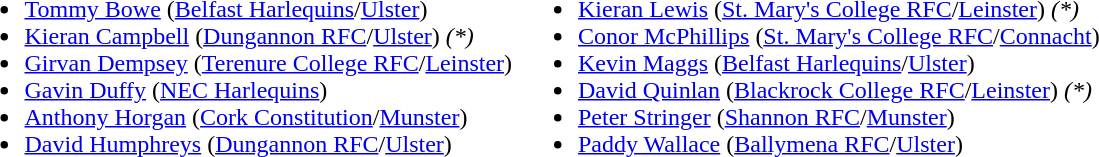<table>
<tr style="vertical-align:top">
<td><br><ul><li><a href='#'>Tommy Bowe</a> (<a href='#'>Belfast Harlequins</a>/<a href='#'>Ulster</a>)</li><li><a href='#'>Kieran Campbell</a> (<a href='#'>Dungannon RFC</a>/<a href='#'>Ulster</a>) <em>(*)</em></li><li><a href='#'>Girvan Dempsey</a> (<a href='#'>Terenure College RFC</a>/<a href='#'>Leinster</a>)</li><li><a href='#'>Gavin Duffy</a> (<a href='#'>NEC Harlequins</a>)</li><li><a href='#'>Anthony Horgan</a> (<a href='#'>Cork Constitution</a>/<a href='#'>Munster</a>)</li><li><a href='#'>David Humphreys</a> (<a href='#'>Dungannon RFC</a>/<a href='#'>Ulster</a>)</li></ul></td>
<td><br><ul><li><a href='#'>Kieran Lewis</a> (<a href='#'>St. Mary's College RFC</a>/<a href='#'>Leinster</a>) <em>(*)</em></li><li><a href='#'>Conor McPhillips</a> (<a href='#'>St. Mary's College RFC</a>/<a href='#'>Connacht</a>)</li><li><a href='#'>Kevin Maggs</a> (<a href='#'>Belfast Harlequins</a>/<a href='#'>Ulster</a>)</li><li><a href='#'>David Quinlan</a> (<a href='#'>Blackrock College RFC</a>/<a href='#'>Leinster</a>) <em>(*)</em></li><li><a href='#'>Peter Stringer</a> (<a href='#'>Shannon RFC</a>/<a href='#'>Munster</a>)</li><li><a href='#'>Paddy Wallace</a> (<a href='#'>Ballymena RFC</a>/<a href='#'>Ulster</a>)</li></ul></td>
</tr>
</table>
